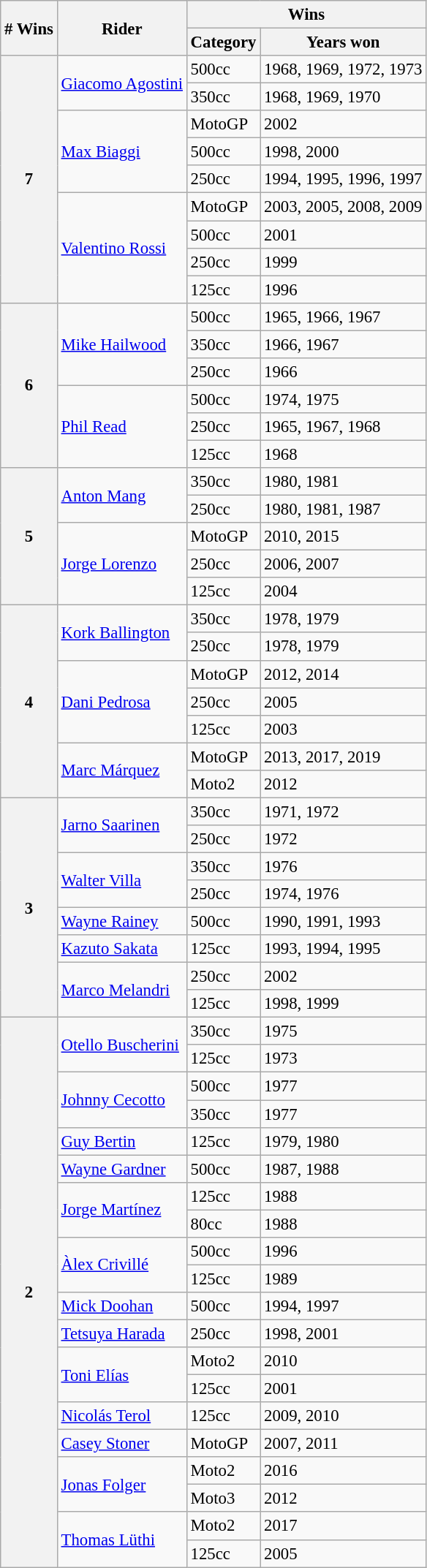<table class="wikitable" style="font-size: 95%;">
<tr>
<th rowspan=2># Wins</th>
<th rowspan=2>Rider</th>
<th colspan=2>Wins</th>
</tr>
<tr>
<th>Category</th>
<th>Years won</th>
</tr>
<tr>
<th rowspan=9>7</th>
<td rowspan=2> <a href='#'>Giacomo Agostini</a></td>
<td>500cc</td>
<td>1968, 1969, 1972, 1973</td>
</tr>
<tr>
<td>350cc</td>
<td>1968, 1969, 1970</td>
</tr>
<tr>
<td rowspan=3> <a href='#'>Max Biaggi</a></td>
<td>MotoGP</td>
<td>2002</td>
</tr>
<tr>
<td>500cc</td>
<td>1998, 2000</td>
</tr>
<tr>
<td>250cc</td>
<td>1994, 1995, 1996, 1997</td>
</tr>
<tr>
<td rowspan=4> <a href='#'>Valentino Rossi</a></td>
<td>MotoGP</td>
<td>2003, 2005, 2008, 2009</td>
</tr>
<tr>
<td>500cc</td>
<td>2001</td>
</tr>
<tr>
<td>250cc</td>
<td>1999</td>
</tr>
<tr>
<td>125cc</td>
<td>1996</td>
</tr>
<tr>
<th rowspan=6>6</th>
<td rowspan=3> <a href='#'>Mike Hailwood</a></td>
<td>500cc</td>
<td>1965, 1966, 1967</td>
</tr>
<tr>
<td>350cc</td>
<td>1966, 1967</td>
</tr>
<tr>
<td>250cc</td>
<td>1966</td>
</tr>
<tr>
<td rowspan=3> <a href='#'>Phil Read</a></td>
<td>500cc</td>
<td>1974, 1975</td>
</tr>
<tr>
<td>250cc</td>
<td>1965, 1967, 1968</td>
</tr>
<tr>
<td>125cc</td>
<td>1968</td>
</tr>
<tr>
<th rowspan=5>5</th>
<td rowspan=2> <a href='#'>Anton Mang</a></td>
<td>350cc</td>
<td>1980, 1981</td>
</tr>
<tr>
<td>250cc</td>
<td>1980, 1981, 1987</td>
</tr>
<tr>
<td rowspan=3> <a href='#'>Jorge Lorenzo</a></td>
<td>MotoGP</td>
<td>2010, 2015</td>
</tr>
<tr>
<td>250cc</td>
<td>2006, 2007</td>
</tr>
<tr>
<td>125cc</td>
<td>2004</td>
</tr>
<tr>
<th rowspan=7>4</th>
<td rowspan=2> <a href='#'>Kork Ballington</a></td>
<td>350cc</td>
<td>1978, 1979</td>
</tr>
<tr>
<td>250cc</td>
<td>1978, 1979</td>
</tr>
<tr>
<td rowspan=3> <a href='#'>Dani Pedrosa</a></td>
<td>MotoGP</td>
<td>2012, 2014</td>
</tr>
<tr>
<td>250cc</td>
<td>2005</td>
</tr>
<tr>
<td>125cc</td>
<td>2003</td>
</tr>
<tr>
<td rowspan=2> <a href='#'>Marc Márquez</a></td>
<td>MotoGP</td>
<td>2013, 2017, 2019</td>
</tr>
<tr>
<td>Moto2</td>
<td>2012</td>
</tr>
<tr>
<th rowspan=8>3</th>
<td rowspan=2> <a href='#'>Jarno Saarinen</a></td>
<td>350cc</td>
<td>1971, 1972</td>
</tr>
<tr>
<td>250cc</td>
<td>1972</td>
</tr>
<tr>
<td rowspan=2> <a href='#'>Walter Villa</a></td>
<td>350cc</td>
<td>1976</td>
</tr>
<tr>
<td>250cc</td>
<td>1974, 1976</td>
</tr>
<tr>
<td> <a href='#'>Wayne Rainey</a></td>
<td>500cc</td>
<td>1990, 1991, 1993</td>
</tr>
<tr>
<td> <a href='#'>Kazuto Sakata</a></td>
<td>125cc</td>
<td>1993, 1994, 1995</td>
</tr>
<tr>
<td rowspan=2> <a href='#'>Marco Melandri</a></td>
<td>250cc</td>
<td>2002</td>
</tr>
<tr>
<td>125cc</td>
<td>1998, 1999</td>
</tr>
<tr>
<th rowspan=20>2</th>
<td rowspan=2> <a href='#'>Otello Buscherini</a></td>
<td>350cc</td>
<td>1975</td>
</tr>
<tr>
<td>125cc</td>
<td>1973</td>
</tr>
<tr>
<td rowspan=2> <a href='#'>Johnny Cecotto</a></td>
<td>500cc</td>
<td>1977</td>
</tr>
<tr>
<td>350cc</td>
<td>1977</td>
</tr>
<tr>
<td> <a href='#'>Guy Bertin</a></td>
<td>125cc</td>
<td>1979, 1980</td>
</tr>
<tr>
<td> <a href='#'>Wayne Gardner</a></td>
<td>500cc</td>
<td>1987, 1988</td>
</tr>
<tr>
<td rowspan=2> <a href='#'>Jorge Martínez</a></td>
<td>125cc</td>
<td>1988</td>
</tr>
<tr>
<td>80cc</td>
<td>1988</td>
</tr>
<tr>
<td rowspan=2> <a href='#'>Àlex Crivillé</a></td>
<td>500cc</td>
<td>1996</td>
</tr>
<tr>
<td>125cc</td>
<td>1989</td>
</tr>
<tr>
<td> <a href='#'>Mick Doohan</a></td>
<td>500cc</td>
<td>1994, 1997</td>
</tr>
<tr>
<td> <a href='#'>Tetsuya Harada</a></td>
<td>250cc</td>
<td>1998, 2001</td>
</tr>
<tr>
<td rowspan=2> <a href='#'>Toni Elías</a></td>
<td>Moto2</td>
<td>2010</td>
</tr>
<tr>
<td>125cc</td>
<td>2001</td>
</tr>
<tr>
<td> <a href='#'>Nicolás Terol</a></td>
<td>125cc</td>
<td>2009, 2010</td>
</tr>
<tr>
<td> <a href='#'>Casey Stoner</a></td>
<td>MotoGP</td>
<td>2007, 2011</td>
</tr>
<tr>
<td rowspan=2> <a href='#'>Jonas Folger</a></td>
<td>Moto2</td>
<td>2016</td>
</tr>
<tr>
<td>Moto3</td>
<td>2012</td>
</tr>
<tr>
<td rowspan=2> <a href='#'>Thomas Lüthi</a></td>
<td>Moto2</td>
<td>2017</td>
</tr>
<tr>
<td>125cc</td>
<td>2005</td>
</tr>
</table>
